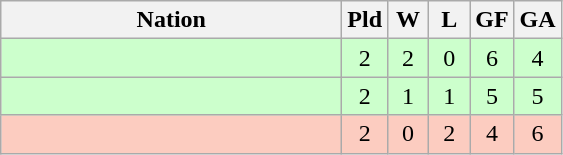<table class=wikitable style="text-align:center">
<tr>
<th width=220>Nation</th>
<th width=20>Pld</th>
<th width=20>W</th>
<th width=20>L</th>
<th width=20>GF</th>
<th width=20>GA</th>
</tr>
<tr bgcolor="#ccffcc">
<td align=left></td>
<td>2</td>
<td>2</td>
<td>0</td>
<td>6</td>
<td>4</td>
</tr>
<tr bgcolor="#ccffcc">
<td align=left></td>
<td>2</td>
<td>1</td>
<td>1</td>
<td>5</td>
<td>5</td>
</tr>
<tr bgcolor="#fcccc">
<td align=left></td>
<td>2</td>
<td>0</td>
<td>2</td>
<td>4</td>
<td>6</td>
</tr>
</table>
